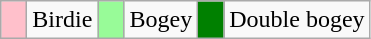<table class="wikitable" span = 50>
<tr>
<td style="background: Pink;" width=10></td>
<td>Birdie</td>
<td style="background: PaleGreen;" width=10></td>
<td>Bogey</td>
<td style="background: Green;" width=10></td>
<td>Double bogey</td>
</tr>
</table>
